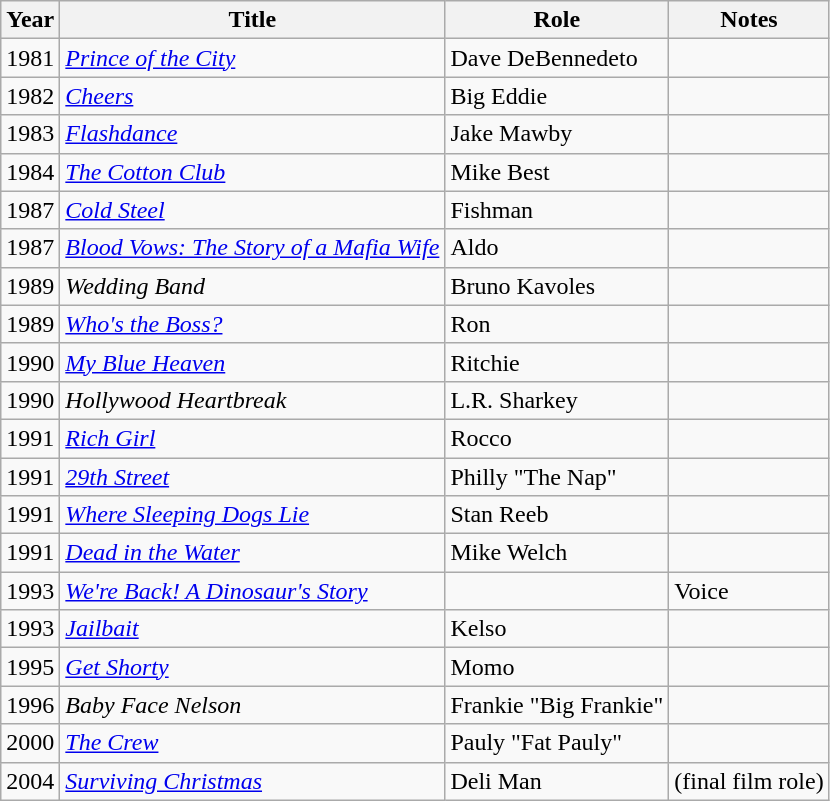<table class="wikitable">
<tr>
<th>Year</th>
<th>Title</th>
<th>Role</th>
<th>Notes</th>
</tr>
<tr>
<td>1981</td>
<td><em><a href='#'>Prince of the City</a></em></td>
<td>Dave DeBennedeto</td>
<td></td>
</tr>
<tr>
<td>1982</td>
<td><em><a href='#'>Cheers</a></em></td>
<td>Big Eddie</td>
<td></td>
</tr>
<tr>
<td>1983</td>
<td><em><a href='#'>Flashdance</a></em></td>
<td>Jake Mawby</td>
<td></td>
</tr>
<tr>
<td>1984</td>
<td><em><a href='#'>The Cotton Club</a></em></td>
<td>Mike Best</td>
<td></td>
</tr>
<tr>
<td>1987</td>
<td><em><a href='#'>Cold Steel</a></em></td>
<td>Fishman</td>
<td></td>
</tr>
<tr>
<td>1987</td>
<td><em><a href='#'>Blood Vows: The Story of a Mafia Wife</a></em></td>
<td>Aldo</td>
<td></td>
</tr>
<tr>
<td>1989</td>
<td><em>Wedding Band</em></td>
<td>Bruno Kavoles</td>
<td></td>
</tr>
<tr>
<td>1989</td>
<td><em><a href='#'>Who's the Boss?</a></em></td>
<td>Ron</td>
<td></td>
</tr>
<tr>
<td>1990</td>
<td><em><a href='#'>My Blue Heaven</a></em></td>
<td>Ritchie</td>
<td></td>
</tr>
<tr>
<td>1990</td>
<td><em>Hollywood Heartbreak</em></td>
<td>L.R. Sharkey</td>
<td></td>
</tr>
<tr>
<td>1991</td>
<td><em><a href='#'>Rich Girl</a></em></td>
<td>Rocco</td>
<td></td>
</tr>
<tr>
<td>1991</td>
<td><em><a href='#'>29th Street</a></em></td>
<td>Philly "The Nap"</td>
<td></td>
</tr>
<tr>
<td>1991</td>
<td><em><a href='#'>Where Sleeping Dogs Lie</a></em></td>
<td>Stan Reeb</td>
<td></td>
</tr>
<tr>
<td>1991</td>
<td><em><a href='#'>Dead in the Water</a></em></td>
<td>Mike Welch</td>
<td></td>
</tr>
<tr>
<td>1993</td>
<td><em><a href='#'>We're Back! A Dinosaur's Story</a></em></td>
<td></td>
<td>Voice</td>
</tr>
<tr>
<td>1993</td>
<td><em><a href='#'>Jailbait</a></em></td>
<td>Kelso</td>
<td></td>
</tr>
<tr>
<td>1995</td>
<td><em><a href='#'>Get Shorty</a></em></td>
<td>Momo</td>
<td></td>
</tr>
<tr>
<td>1996</td>
<td><em>Baby Face Nelson</em></td>
<td>Frankie "Big Frankie"</td>
<td></td>
</tr>
<tr>
<td>2000</td>
<td><em><a href='#'>The Crew</a></em></td>
<td>Pauly "Fat Pauly"</td>
<td></td>
</tr>
<tr>
<td>2004</td>
<td><em><a href='#'>Surviving Christmas</a></em></td>
<td>Deli Man</td>
<td>(final film role)</td>
</tr>
</table>
